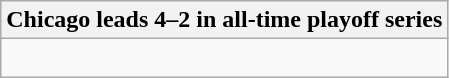<table class="wikitable collapsible collapsed">
<tr>
<th>Chicago leads 4–2 in all-time playoff series</th>
</tr>
<tr>
<td><br>




</td>
</tr>
</table>
